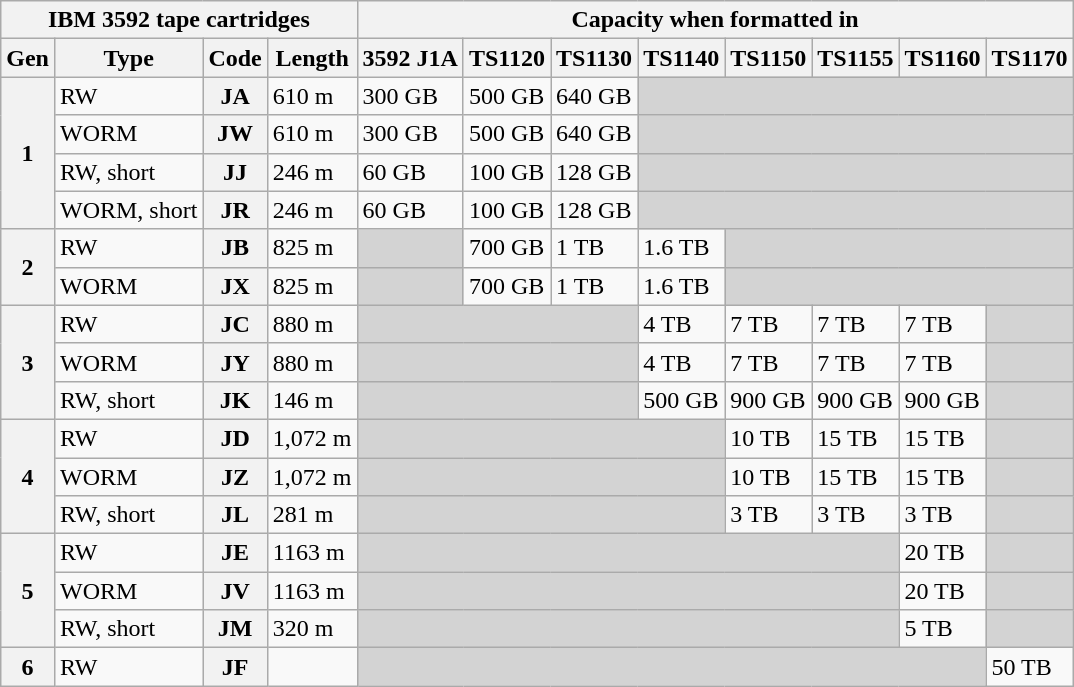<table class="wikitable">
<tr>
<th colspan=4>IBM 3592 tape cartridges</th>
<th colspan=8>Capacity when formatted in</th>
</tr>
<tr>
<th>Gen</th>
<th>Type</th>
<th>Code</th>
<th>Length</th>
<th>3592 J1A</th>
<th>TS1120</th>
<th>TS1130</th>
<th>TS1140</th>
<th>TS1150</th>
<th>TS1155</th>
<th>TS1160</th>
<th>TS1170</th>
</tr>
<tr>
<th rowspan=4>1</th>
<td>RW</td>
<th>JA</th>
<td>610 m</td>
<td>300 GB</td>
<td>500 GB</td>
<td>640 GB</td>
<td colspan=5, style="background:lightgrey"></td>
</tr>
<tr>
<td>WORM</td>
<th>JW</th>
<td>610 m</td>
<td>300 GB</td>
<td>500 GB</td>
<td>640 GB</td>
<td colspan=5, style="background:lightgrey"></td>
</tr>
<tr>
<td>RW, short</td>
<th>JJ</th>
<td>246 m</td>
<td>60 GB</td>
<td>100 GB</td>
<td>128 GB</td>
<td colspan=5, style="background:lightgrey"></td>
</tr>
<tr>
<td>WORM, short</td>
<th>JR</th>
<td>246 m</td>
<td>60 GB</td>
<td>100 GB</td>
<td>128 GB</td>
<td colspan=5, style="background:lightgrey"></td>
</tr>
<tr>
<th rowspan=2>2</th>
<td>RW</td>
<th>JB</th>
<td>825 m</td>
<td style="background:lightgrey"></td>
<td>700 GB</td>
<td>1 TB</td>
<td>1.6 TB</td>
<td colspan=4, style="background:lightgrey"></td>
</tr>
<tr>
<td>WORM</td>
<th>JX</th>
<td>825 m</td>
<td style="background:lightgrey"></td>
<td>700 GB</td>
<td>1 TB</td>
<td>1.6 TB</td>
<td colspan=4, style="background:lightgrey"></td>
</tr>
<tr>
<th rowspan=3>3</th>
<td>RW</td>
<th>JC</th>
<td>880 m</td>
<td colspan=3, style="background:lightgrey"></td>
<td>4 TB</td>
<td>7 TB</td>
<td>7 TB</td>
<td>7 TB</td>
<td colspan=1, style="background:lightgrey"></td>
</tr>
<tr>
<td>WORM</td>
<th>JY</th>
<td>880 m</td>
<td colspan=3, style="background:lightgrey"></td>
<td>4 TB</td>
<td>7 TB</td>
<td>7 TB</td>
<td>7 TB</td>
<td colspan=1, style="background:lightgrey"></td>
</tr>
<tr>
<td>RW, short</td>
<th>JK</th>
<td>146 m</td>
<td colspan=3, style="background:lightgrey"></td>
<td>500 GB</td>
<td>900 GB</td>
<td>900 GB</td>
<td>900 GB</td>
<td colspan=1, style="background:lightgrey"></td>
</tr>
<tr>
<th rowspan=3>4</th>
<td>RW</td>
<th>JD</th>
<td>1,072 m</td>
<td colspan=4, style="background:lightgrey"></td>
<td>10 TB</td>
<td>15 TB</td>
<td>15 TB</td>
<td colspan=1, style="background:lightgrey"></td>
</tr>
<tr>
<td>WORM</td>
<th>JZ</th>
<td>1,072 m</td>
<td colspan=4, style="background:lightgrey"></td>
<td>10 TB</td>
<td>15 TB</td>
<td>15 TB</td>
<td colspan=1, style="background:lightgrey"></td>
</tr>
<tr>
<td>RW, short</td>
<th>JL</th>
<td>281 m</td>
<td colspan=4, style="background:lightgrey"></td>
<td>3 TB</td>
<td>3 TB</td>
<td>3 TB</td>
<td colspan=1, style="background:lightgrey"></td>
</tr>
<tr>
<th rowspan=3>5</th>
<td>RW</td>
<th>JE</th>
<td>1163 m</td>
<td colspan=6, style="background:lightgrey"></td>
<td>20 TB</td>
<td colspan=1, style="background:lightgrey"></td>
</tr>
<tr>
<td>WORM</td>
<th>JV</th>
<td>1163 m</td>
<td colspan=6, style="background:lightgrey"></td>
<td>20 TB</td>
<td colspan=1, style="background:lightgrey"></td>
</tr>
<tr>
<td>RW, short</td>
<th>JM</th>
<td>320 m</td>
<td colspan=6, style="background:lightgrey"></td>
<td>5 TB</td>
<td colspan=1, style="background:lightgrey"></td>
</tr>
<tr>
<th rowspan=4>6</th>
<td>RW</td>
<th>JF</th>
<td></td>
<td colspan=7, style="background:lightgrey"></td>
<td>50 TB</td>
</tr>
</table>
